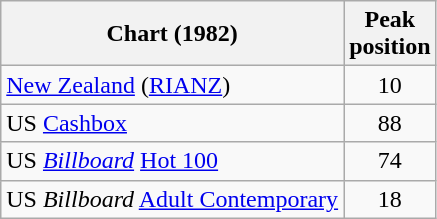<table class="wikitable">
<tr>
<th>Chart (1982)</th>
<th>Peak<br>position</th>
</tr>
<tr>
<td><a href='#'>New Zealand</a> (<a href='#'>RIANZ</a>)</td>
<td style="text-align:center;">10</td>
</tr>
<tr>
<td>US <a href='#'>Cashbox</a></td>
<td style="text-align:center;">88</td>
</tr>
<tr>
<td>US <em><a href='#'>Billboard</a></em> <a href='#'>Hot 100</a></td>
<td align="center">74</td>
</tr>
<tr>
<td>US <em>Billboard</em> <a href='#'>Adult Contemporary</a></td>
<td align="center">18</td>
</tr>
</table>
